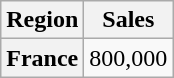<table class="wikitable sortable plainrowheaders">
<tr>
<th scope="col">Region</th>
<th scope="col">Sales</th>
</tr>
<tr>
<th scope="row">France</th>
<td>800,000</td>
</tr>
</table>
